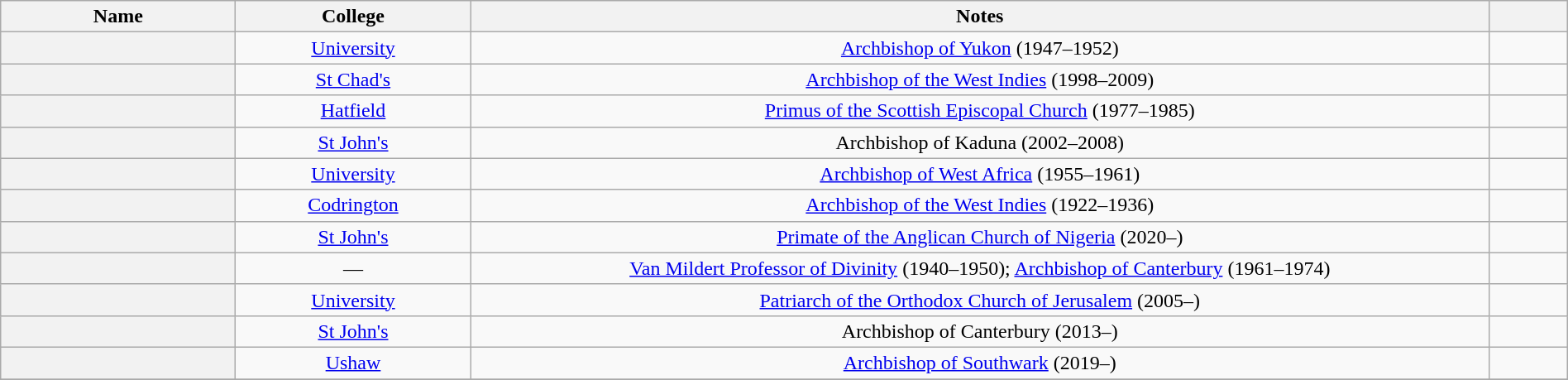<table class="wikitable sortable" style="width:100%">
<tr>
<th width="15%">Name</th>
<th width="15%">College</th>
<th width="65%">Notes</th>
<th width="5%"></th>
</tr>
<tr valign="top">
<th scope=row></th>
<td align="center"><a href='#'>University</a></td>
<td align="center"><a href='#'>Archbishop of Yukon</a> (1947–1952)</td>
<td align="center"></td>
</tr>
<tr valign="top">
<th scope=row></th>
<td align="center"><a href='#'>St Chad's</a></td>
<td align="center"><a href='#'>Archbishop of the West Indies</a> (1998–2009)</td>
<td align="center"></td>
</tr>
<tr valign="top">
<th scope=row></th>
<td align="center"><a href='#'>Hatfield</a></td>
<td align="center"><a href='#'>Primus of the Scottish Episcopal Church</a> (1977–1985)</td>
<td align="center"></td>
</tr>
<tr valign="top">
<th scope=row></th>
<td align="center"><a href='#'>St John's</a></td>
<td align="center">Archbishop of Kaduna (2002–2008)</td>
<td align="center"></td>
</tr>
<tr valign="top">
<th scope=row></th>
<td align="center"><a href='#'>University</a></td>
<td align="center"><a href='#'>Archbishop of West Africa</a> (1955–1961)</td>
<td align="center"></td>
</tr>
<tr valign="top">
<th scope=row></th>
<td align="center"><a href='#'>Codrington</a></td>
<td align="center"><a href='#'>Archbishop of the West Indies</a> (1922–1936)</td>
<td align="center"></td>
</tr>
<tr valign="top">
<th scope=row></th>
<td align="center"><a href='#'>St John's</a></td>
<td align="center"><a href='#'>Primate of the Anglican Church of Nigeria</a> (2020–)</td>
<td align="center"></td>
</tr>
<tr valign="top">
<th scope=row></th>
<td align="center">—</td>
<td align="center"><a href='#'>Van Mildert Professor of Divinity</a> (1940–1950); <a href='#'>Archbishop of Canterbury</a> (1961–1974)</td>
<td align="center"></td>
</tr>
<tr valign="top">
<th scope=row></th>
<td align="center"><a href='#'>University</a></td>
<td align="center"><a href='#'>Patriarch of the Orthodox Church of Jerusalem</a> (2005–)</td>
<td align="center"></td>
</tr>
<tr valign="top">
<th scope=row></th>
<td align="center"><a href='#'>St John's</a></td>
<td align="center">Archbishop of Canterbury (2013–)</td>
<td align="center"></td>
</tr>
<tr valign="top">
<th scope=row></th>
<td align="center"><a href='#'>Ushaw</a></td>
<td align="center"><a href='#'>Archbishop of Southwark</a> (2019–)</td>
<td align="center"></td>
</tr>
<tr valign="top">
</tr>
</table>
